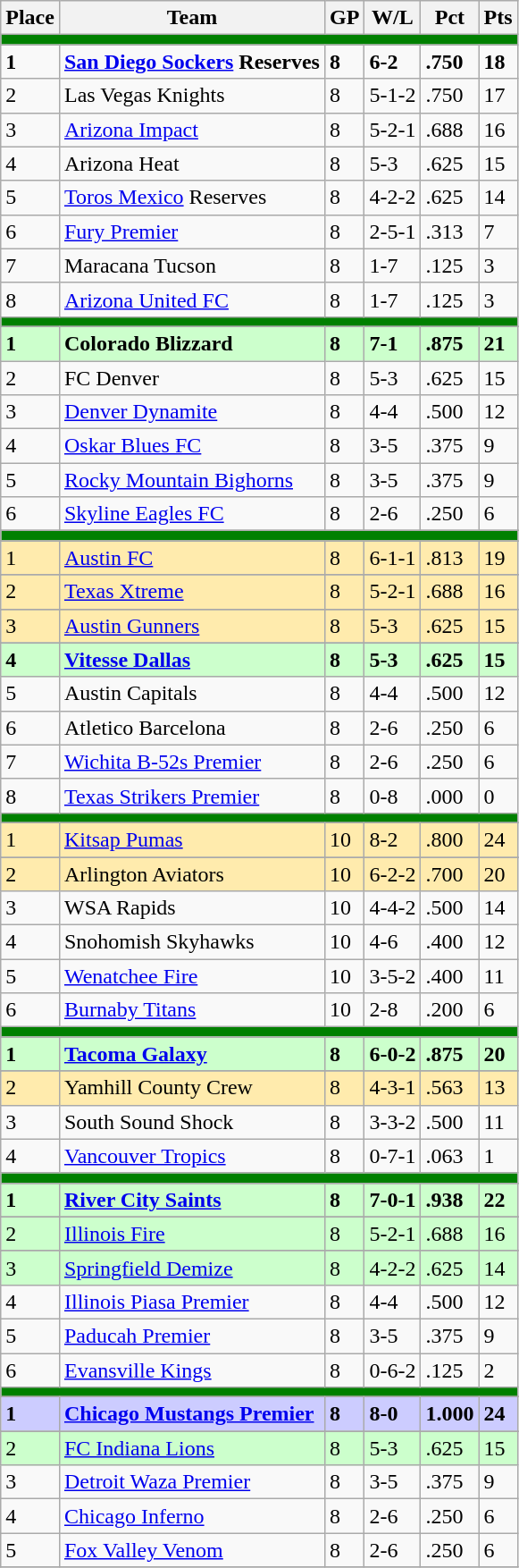<table class="wikitable">
<tr>
<th>Place</th>
<th>Team</th>
<th>GP</th>
<th>W/L</th>
<th>Pct</th>
<th>Pts</th>
</tr>
<tr>
<th style=background-color:Green colspan=9></th>
</tr>
<tr>
<td><strong>1</strong></td>
<td><strong><a href='#'>San Diego Sockers</a> Reserves</strong></td>
<td><strong>8</strong></td>
<td><strong>6-2</strong></td>
<td><strong>.750</strong></td>
<td><strong>18</strong></td>
</tr>
<tr>
<td>2</td>
<td>Las Vegas Knights</td>
<td>8</td>
<td>5-1-2</td>
<td>.750</td>
<td>17</td>
</tr>
<tr>
<td>3</td>
<td><a href='#'>Arizona Impact</a></td>
<td>8</td>
<td>5-2-1</td>
<td>.688</td>
<td>16</td>
</tr>
<tr>
<td>4</td>
<td>Arizona Heat</td>
<td>8</td>
<td>5-3</td>
<td>.625</td>
<td>15</td>
</tr>
<tr>
<td>5</td>
<td><a href='#'>Toros Mexico</a> Reserves</td>
<td>8</td>
<td>4-2-2</td>
<td>.625</td>
<td>14</td>
</tr>
<tr>
<td>6</td>
<td><a href='#'>Fury Premier</a></td>
<td>8</td>
<td>2-5-1</td>
<td>.313</td>
<td>7</td>
</tr>
<tr>
<td>7</td>
<td>Maracana Tucson</td>
<td>8</td>
<td>1-7</td>
<td>.125</td>
<td>3</td>
</tr>
<tr>
<td>8</td>
<td><a href='#'>Arizona United FC</a></td>
<td>8</td>
<td>1-7</td>
<td>.125</td>
<td>3</td>
</tr>
<tr>
<th style=background-color:Green colspan=9></th>
</tr>
<tr>
</tr>
<tr bgcolor=#ccffcc>
<td><strong>1</strong></td>
<td><strong>Colorado Blizzard</strong></td>
<td><strong>8</strong></td>
<td><strong>7-1</strong></td>
<td><strong>.875</strong></td>
<td><strong>21</strong></td>
</tr>
<tr>
<td>2</td>
<td>FC Denver</td>
<td>8</td>
<td>5-3</td>
<td>.625</td>
<td>15</td>
</tr>
<tr>
<td>3</td>
<td><a href='#'>Denver Dynamite</a></td>
<td>8</td>
<td>4-4</td>
<td>.500</td>
<td>12</td>
</tr>
<tr>
<td>4</td>
<td><a href='#'>Oskar Blues FC</a></td>
<td>8</td>
<td>3-5</td>
<td>.375</td>
<td>9</td>
</tr>
<tr>
<td>5</td>
<td><a href='#'>Rocky Mountain Bighorns</a></td>
<td>8</td>
<td>3-5</td>
<td>.375</td>
<td>9</td>
</tr>
<tr>
<td>6</td>
<td><a href='#'>Skyline Eagles FC</a></td>
<td>8</td>
<td>2-6</td>
<td>.250</td>
<td>6</td>
</tr>
<tr>
</tr>
<tr>
<th style=background-color:Green colspan=9></th>
</tr>
<tr>
</tr>
<tr bgcolor=#FFEBAD>
<td>1</td>
<td><a href='#'>Austin FC</a></td>
<td>8</td>
<td>6-1-1</td>
<td>.813</td>
<td>19</td>
</tr>
<tr>
</tr>
<tr bgcolor=#FFEBAD>
<td>2</td>
<td><a href='#'>Texas Xtreme</a></td>
<td>8</td>
<td>5-2-1</td>
<td>.688</td>
<td>16</td>
</tr>
<tr>
</tr>
<tr bgcolor=#FFEBAD>
<td>3</td>
<td><a href='#'>Austin Gunners</a></td>
<td>8</td>
<td>5-3</td>
<td>.625</td>
<td>15</td>
</tr>
<tr>
</tr>
<tr>
</tr>
<tr bgcolor=#ccffcc>
<td><strong>4</strong></td>
<td><strong><a href='#'>Vitesse Dallas</a></strong></td>
<td><strong>8</strong></td>
<td><strong>5-3</strong></td>
<td><strong>.625</strong></td>
<td><strong>15</strong></td>
</tr>
<tr>
<td>5</td>
<td>Austin Capitals</td>
<td>8</td>
<td>4-4</td>
<td>.500</td>
<td>12</td>
</tr>
<tr>
<td>6</td>
<td>Atletico Barcelona</td>
<td>8</td>
<td>2-6</td>
<td>.250</td>
<td>6</td>
</tr>
<tr>
<td>7</td>
<td><a href='#'>Wichita B-52s Premier</a></td>
<td>8</td>
<td>2-6</td>
<td>.250</td>
<td>6</td>
</tr>
<tr>
<td>8</td>
<td><a href='#'>Texas Strikers Premier</a></td>
<td>8</td>
<td>0-8</td>
<td>.000</td>
<td>0</td>
</tr>
<tr>
<th style=background-color:Green colspan=9></th>
</tr>
<tr>
</tr>
<tr bgcolor=#FFEBAD>
<td>1</td>
<td><a href='#'>Kitsap Pumas</a></td>
<td>10</td>
<td>8-2</td>
<td>.800</td>
<td>24</td>
</tr>
<tr>
</tr>
<tr bgcolor=#FFEBAD>
<td>2</td>
<td>Arlington Aviators </td>
<td>10</td>
<td>6-2-2</td>
<td>.700</td>
<td>20</td>
</tr>
<tr>
<td>3</td>
<td>WSA Rapids</td>
<td>10</td>
<td>4-4-2</td>
<td>.500</td>
<td>14</td>
</tr>
<tr>
<td>4</td>
<td>Snohomish Skyhawks</td>
<td>10</td>
<td>4-6</td>
<td>.400</td>
<td>12</td>
</tr>
<tr>
<td>5</td>
<td><a href='#'>Wenatchee Fire</a></td>
<td>10</td>
<td>3-5-2</td>
<td>.400</td>
<td>11</td>
</tr>
<tr>
<td>6</td>
<td><a href='#'>Burnaby Titans</a></td>
<td>10</td>
<td>2-8</td>
<td>.200</td>
<td>6</td>
</tr>
<tr>
<th style=background-color:Green colspan=9></th>
</tr>
<tr>
</tr>
<tr bgcolor=#ccffcc>
<td><strong>1</strong></td>
<td><strong><a href='#'>Tacoma Galaxy</a></strong></td>
<td><strong>8</strong></td>
<td><strong>6-0-2</strong></td>
<td><strong>.875</strong></td>
<td><strong>20</strong></td>
</tr>
<tr>
</tr>
<tr bgcolor=#FFEBAD>
<td>2</td>
<td>Yamhill County Crew</td>
<td>8</td>
<td>4-3-1</td>
<td>.563</td>
<td>13</td>
</tr>
<tr>
<td>3</td>
<td>South Sound Shock</td>
<td>8</td>
<td>3-3-2</td>
<td>.500</td>
<td>11</td>
</tr>
<tr>
<td>4</td>
<td><a href='#'>Vancouver Tropics</a></td>
<td>8</td>
<td>0-7-1</td>
<td>.063</td>
<td>1</td>
</tr>
<tr>
<th style=background-color:Green colspan=9></th>
</tr>
<tr>
</tr>
<tr bgcolor=#ccffcc>
<td><strong>1</strong></td>
<td><strong><a href='#'>River City Saints</a></strong></td>
<td><strong>8</strong></td>
<td><strong>7-0-1</strong></td>
<td><strong>.938</strong></td>
<td><strong>22</strong></td>
</tr>
<tr>
</tr>
<tr bgcolor=#ccffcc>
<td>2</td>
<td><a href='#'>Illinois Fire</a></td>
<td>8</td>
<td>5-2-1</td>
<td>.688</td>
<td>16</td>
</tr>
<tr>
</tr>
<tr bgcolor=#ccffcc>
<td>3</td>
<td><a href='#'>Springfield Demize</a></td>
<td>8</td>
<td>4-2-2</td>
<td>.625</td>
<td>14</td>
</tr>
<tr>
<td>4</td>
<td><a href='#'>Illinois Piasa Premier</a></td>
<td>8</td>
<td>4-4</td>
<td>.500</td>
<td>12</td>
</tr>
<tr>
<td>5</td>
<td><a href='#'>Paducah Premier</a></td>
<td>8</td>
<td>3-5</td>
<td>.375</td>
<td>9</td>
</tr>
<tr>
<td>6</td>
<td><a href='#'>Evansville Kings</a></td>
<td>8</td>
<td>0-6-2</td>
<td>.125</td>
<td>2</td>
</tr>
<tr>
<th style=background-color:Green colspan=9></th>
</tr>
<tr>
</tr>
<tr bgcolor=#CCCCFF>
<td><strong>1</strong></td>
<td><strong><a href='#'>Chicago Mustangs Premier</a></strong></td>
<td><strong>8</strong></td>
<td><strong>8-0</strong></td>
<td><strong>1.000</strong></td>
<td><strong>24</strong></td>
</tr>
<tr>
</tr>
<tr bgcolor=#ccffcc>
<td>2</td>
<td><a href='#'>FC Indiana Lions</a></td>
<td>8</td>
<td>5-3</td>
<td>.625</td>
<td>15</td>
</tr>
<tr>
<td>3</td>
<td><a href='#'>Detroit Waza Premier</a></td>
<td>8</td>
<td>3-5</td>
<td>.375</td>
<td>9</td>
</tr>
<tr>
<td>4</td>
<td><a href='#'>Chicago Inferno</a></td>
<td>8</td>
<td>2-6</td>
<td>.250</td>
<td>6</td>
</tr>
<tr>
<td>5</td>
<td><a href='#'>Fox Valley Venom</a></td>
<td>8</td>
<td>2-6</td>
<td>.250</td>
<td>6</td>
</tr>
<tr>
</tr>
</table>
